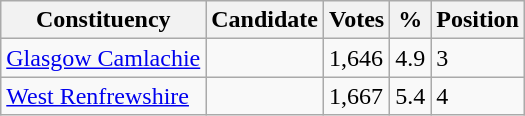<table class="wikitable sortable">
<tr>
<th>Constituency</th>
<th>Candidate</th>
<th>Votes</th>
<th>%</th>
<th>Position</th>
</tr>
<tr>
<td><a href='#'>Glasgow Camlachie</a></td>
<td></td>
<td>1,646</td>
<td>4.9</td>
<td>3</td>
</tr>
<tr>
<td><a href='#'>West Renfrewshire</a></td>
<td></td>
<td>1,667</td>
<td>5.4</td>
<td>4</td>
</tr>
</table>
